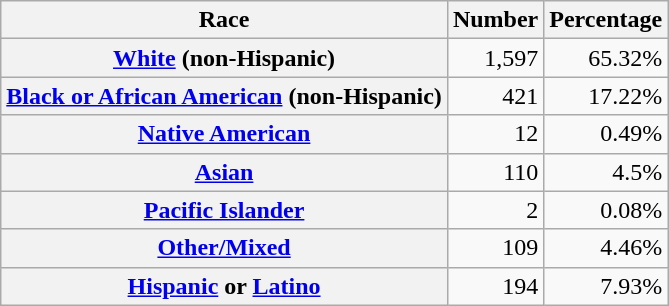<table class="wikitable" style="text-align:right">
<tr>
<th scope="col">Race</th>
<th scope="col">Number</th>
<th scope="col">Percentage</th>
</tr>
<tr>
<th scope="row"><a href='#'>White</a> (non-Hispanic)</th>
<td>1,597</td>
<td>65.32%</td>
</tr>
<tr>
<th scope="row"><a href='#'>Black or African American</a> (non-Hispanic)</th>
<td>421</td>
<td>17.22%</td>
</tr>
<tr>
<th scope="row"><a href='#'>Native American</a></th>
<td>12</td>
<td>0.49%</td>
</tr>
<tr>
<th scope="row"><a href='#'>Asian</a></th>
<td>110</td>
<td>4.5%</td>
</tr>
<tr>
<th scope="row"><a href='#'>Pacific Islander</a></th>
<td>2</td>
<td>0.08%</td>
</tr>
<tr>
<th scope="row"><a href='#'>Other/Mixed</a></th>
<td>109</td>
<td>4.46%</td>
</tr>
<tr>
<th scope="row"><a href='#'>Hispanic</a> or <a href='#'>Latino</a></th>
<td>194</td>
<td>7.93%</td>
</tr>
</table>
